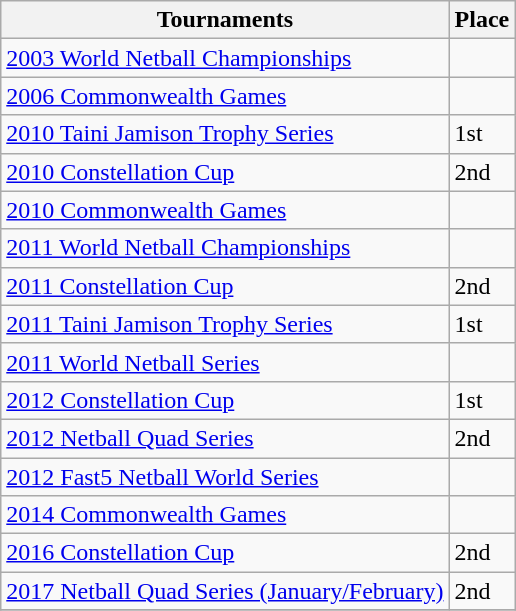<table class="wikitable collapsible">
<tr>
<th>Tournaments</th>
<th>Place</th>
</tr>
<tr>
<td><a href='#'>2003 World Netball Championships</a></td>
<td></td>
</tr>
<tr>
<td><a href='#'>2006 Commonwealth Games</a></td>
<td></td>
</tr>
<tr>
<td><a href='#'>2010 Taini Jamison Trophy Series</a></td>
<td>1st</td>
</tr>
<tr>
<td><a href='#'>2010 Constellation Cup</a></td>
<td>2nd</td>
</tr>
<tr>
<td><a href='#'>2010 Commonwealth Games</a></td>
<td></td>
</tr>
<tr>
<td><a href='#'>2011 World Netball Championships</a></td>
<td></td>
</tr>
<tr>
<td><a href='#'>2011 Constellation Cup</a></td>
<td>2nd</td>
</tr>
<tr>
<td><a href='#'>2011 Taini Jamison Trophy Series</a></td>
<td>1st</td>
</tr>
<tr>
<td><a href='#'>2011 World Netball Series</a></td>
<td></td>
</tr>
<tr>
<td><a href='#'>2012 Constellation Cup</a></td>
<td>1st</td>
</tr>
<tr>
<td><a href='#'>2012 Netball Quad Series</a></td>
<td>2nd</td>
</tr>
<tr>
<td><a href='#'>2012 Fast5 Netball World Series</a></td>
<td></td>
</tr>
<tr>
<td><a href='#'>2014 Commonwealth Games</a></td>
<td></td>
</tr>
<tr>
<td><a href='#'>2016 Constellation Cup</a></td>
<td>2nd</td>
</tr>
<tr>
<td><a href='#'>2017 Netball Quad Series (January/February)</a></td>
<td>2nd</td>
</tr>
<tr>
</tr>
</table>
